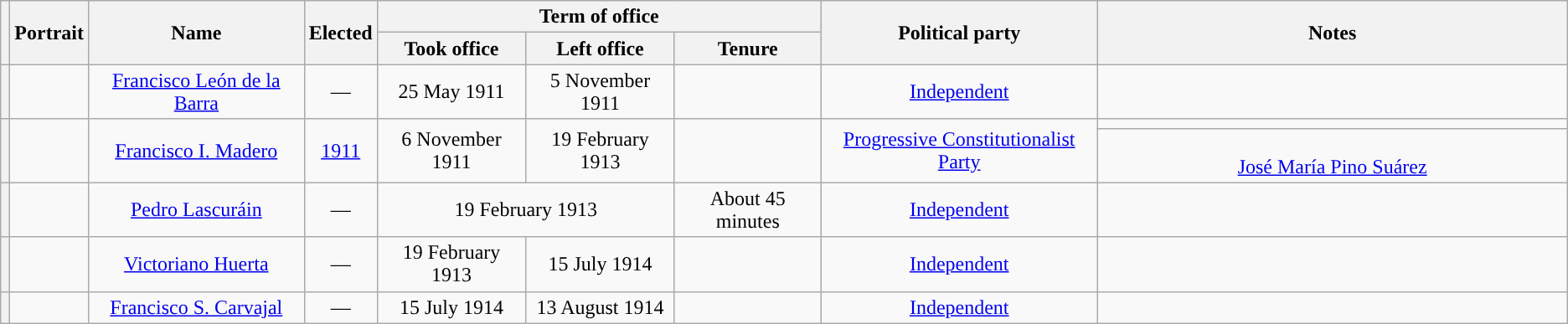<table class="wikitable" style="text-align:center;">
<tr>
<th rowspan="2"></th>
<th rowspan="2">Portrait</th>
<th rowspan="2">Name<br></th>
<th rowspan="2">Elected</th>
<th colspan="3">Term of office</th>
<th rowspan="2">Political party</th>
<th rowspan="2">Notes</th>
</tr>
<tr>
<th>Took office</th>
<th>Left office</th>
<th>Tenure</th>
</tr>
<tr>
<th style="background:"></th>
<td></td>
<td><a href='#'>Francisco León de la Barra</a><br></td>
<td>—</td>
<td>25 May 1911</td>
<td>5 November 1911</td>
<td></td>
<td><a href='#'>Independent</a></td>
<td style="width:30%;"></td>
</tr>
<tr>
<th rowspan="2" style="background:"> </th>
<td rowspan="2"></td>
<td rowspan="2"><a href='#'>Francisco I. Madero</a><br></td>
<td rowspan="2"><a href='#'>1911</a></td>
<td rowspan="2">6 November 1911</td>
<td rowspan="2">19 February 1913</td>
<td rowspan="2"></td>
<td rowspan="2"><a href='#'>Progressive Constitutionalist Party</a></td>
<td style="width:30%;"></td>
</tr>
<tr>
<td><br><a href='#'>José María Pino Suárez</a></td>
</tr>
<tr>
<th style="background:"></th>
<td></td>
<td><a href='#'>Pedro Lascuráin</a><br></td>
<td>—</td>
<td colspan="2">19 February 1913</td>
<td>About 45 minutes</td>
<td><a href='#'>Independent</a></td>
<td style="width:30%;"></td>
</tr>
<tr>
<th style="background:"></th>
<td></td>
<td><a href='#'>Victoriano Huerta</a><br></td>
<td>—</td>
<td>19 February 1913</td>
<td>15 July 1914</td>
<td></td>
<td><a href='#'>Independent</a></td>
<td style="width:30%;"></td>
</tr>
<tr>
<th style="background:"></th>
<td></td>
<td><a href='#'>Francisco S. Carvajal</a><br></td>
<td>—</td>
<td>15 July 1914</td>
<td>13 August 1914</td>
<td></td>
<td><a href='#'>Independent</a></td>
<td style="width:30%;"></td>
</tr>
</table>
